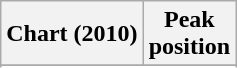<table class="wikitable sortable plainrowheaders" style="text-align:center">
<tr>
<th scope="col">Chart (2010)</th>
<th scope="col">Peak<br>position</th>
</tr>
<tr>
</tr>
<tr>
</tr>
</table>
